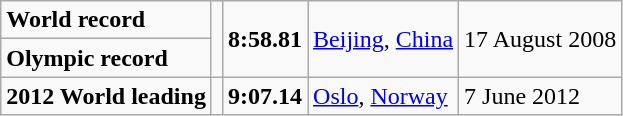<table class="wikitable">
<tr>
<td><strong>World record</strong></td>
<td rowspan=2></td>
<td rowspan=2><strong>8:58.81</strong></td>
<td rowspan=2><a href='#'>Beijing</a>, <a href='#'>China</a></td>
<td rowspan=2>17 August 2008</td>
</tr>
<tr>
<td><strong>Olympic record</strong></td>
</tr>
<tr>
<td><strong>2012 World leading</strong></td>
<td></td>
<td><strong>9:07.14</strong></td>
<td><a href='#'>Oslo</a>, <a href='#'>Norway</a></td>
<td>7 June 2012</td>
</tr>
</table>
